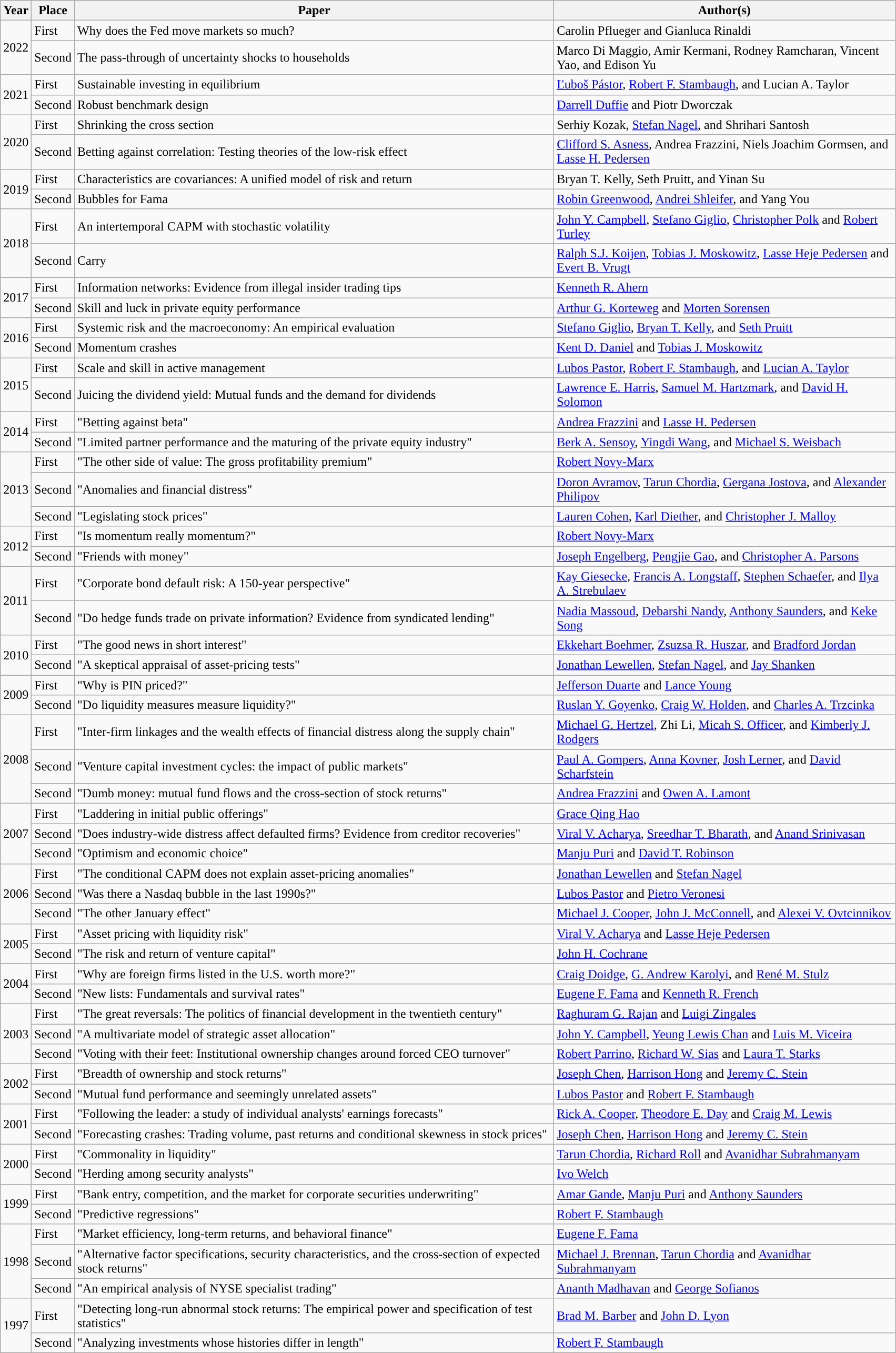<table class="wikitable">
<tr>
<th width="20">Year</th>
<th width="20">Place</th>
<th width="600">Paper</th>
<th width="425">Author(s)</th>
</tr>
<tr>
<td rowspan="2">2022</td>
<td>First</td>
<td>Why does the Fed move markets so much?</td>
<td>Carolin Pflueger and Gianluca Rinaldi</td>
</tr>
<tr>
<td>Second</td>
<td>The pass-through of uncertainty shocks to households</td>
<td>Marco Di Maggio, Amir Kermani, Rodney Ramcharan, Vincent Yao, and Edison Yu</td>
</tr>
<tr>
<td rowspan="2">2021</td>
<td>First</td>
<td>Sustainable investing in equilibrium</td>
<td><a href='#'>Ľuboš Pástor</a>, <a href='#'>Robert F. Stambaugh</a>, and Lucian A. Taylor</td>
</tr>
<tr>
<td>Second</td>
<td>Robust benchmark design</td>
<td><a href='#'>Darrell Duffie</a> and Piotr Dworczak</td>
</tr>
<tr>
<td rowspan="2">2020</td>
<td>First</td>
<td>Shrinking the cross section</td>
<td>Serhiy Kozak, <a href='#'>Stefan Nagel</a>, and Shrihari Santosh</td>
</tr>
<tr>
<td>Second</td>
<td>Betting against correlation: Testing theories of the low-risk effect</td>
<td><a href='#'>Clifford S. Asness</a>, Andrea Frazzini, Niels Joachim Gormsen, and <a href='#'>Lasse H. Pedersen</a></td>
</tr>
<tr>
<td rowspan="2">2019</td>
<td>First</td>
<td>Characteristics are covariances: A unified model of risk and return</td>
<td>Bryan T. Kelly, Seth Pruitt, and Yinan Su</td>
</tr>
<tr>
<td>Second</td>
<td>Bubbles for Fama</td>
<td><a href='#'>Robin Greenwood</a>, <a href='#'>Andrei Shleifer</a>, and Yang You</td>
</tr>
<tr>
<td rowspan="2">2018</td>
<td>First</td>
<td>An intertemporal CAPM with stochastic volatility</td>
<td><a href='#'>John Y. Campbell</a>, <a href='#'>Stefano Giglio</a>, <a href='#'>Christopher Polk</a> and <a href='#'>Robert Turley</a></td>
</tr>
<tr>
<td>Second</td>
<td>Carry</td>
<td><a href='#'>Ralph S.J. Koijen</a>, <a href='#'>Tobias J. Moskowitz</a>, <a href='#'>Lasse Heje Pedersen</a> and <a href='#'>Evert B. Vrugt</a></td>
</tr>
<tr>
<td rowspan="2">2017</td>
<td>First</td>
<td>Information networks: Evidence from illegal insider trading tips</td>
<td><a href='#'>Kenneth R. Ahern</a></td>
</tr>
<tr>
<td>Second</td>
<td>Skill and luck in private equity performance</td>
<td><a href='#'>Arthur G. Korteweg</a> and <a href='#'>Morten Sorensen</a></td>
</tr>
<tr>
<td rowspan="2">2016</td>
<td>First</td>
<td>Systemic risk and the macroeconomy: An empirical evaluation</td>
<td><a href='#'>Stefano Giglio</a>, <a href='#'>Bryan T. Kelly</a>, and <a href='#'>Seth Pruitt</a></td>
</tr>
<tr>
<td>Second</td>
<td>Momentum crashes</td>
<td><a href='#'>Kent D. Daniel</a> and <a href='#'>Tobias J. Moskowitz</a></td>
</tr>
<tr>
<td rowspan="2">2015</td>
<td>First</td>
<td>Scale and skill in active management</td>
<td><a href='#'>Lubos Pastor</a>, <a href='#'>Robert F. Stambaugh</a>, and <a href='#'>Lucian A. Taylor</a></td>
</tr>
<tr>
<td>Second</td>
<td>Juicing the dividend yield: Mutual funds and the demand for dividends</td>
<td><a href='#'>Lawrence E. Harris</a>, <a href='#'>Samuel M. Hartzmark</a>, and <a href='#'>David H. Solomon</a></td>
</tr>
<tr>
<td rowspan="2">2014</td>
<td>First</td>
<td>"Betting against beta"</td>
<td><a href='#'>Andrea Frazzini</a> and <a href='#'>Lasse H. Pedersen</a></td>
</tr>
<tr>
<td>Second</td>
<td>"Limited partner performance and the maturing of the private equity industry"</td>
<td><a href='#'>Berk A. Sensoy</a>, <a href='#'>Yingdi Wang</a>, and <a href='#'>Michael S. Weisbach</a></td>
</tr>
<tr>
<td rowspan="3">2013</td>
<td>First</td>
<td>"The other side of value: The gross profitability premium"</td>
<td><a href='#'>Robert Novy-Marx</a></td>
</tr>
<tr>
<td>Second</td>
<td>"Anomalies and financial distress"</td>
<td><a href='#'>Doron Avramov</a>, <a href='#'>Tarun Chordia</a>, <a href='#'>Gergana Jostova</a>, and <a href='#'>Alexander Philipov</a></td>
</tr>
<tr>
<td>Second</td>
<td>"Legislating stock prices"</td>
<td><a href='#'>Lauren Cohen</a>, <a href='#'>Karl Diether</a>, and <a href='#'>Christopher J. Malloy</a></td>
</tr>
<tr>
<td rowspan="2">2012</td>
<td>First</td>
<td>"Is momentum really momentum?"</td>
<td><a href='#'>Robert Novy-Marx</a></td>
</tr>
<tr>
<td>Second</td>
<td>"Friends with money"</td>
<td><a href='#'>Joseph Engelberg</a>, <a href='#'>Pengjie Gao</a>, and <a href='#'>Christopher A. Parsons</a></td>
</tr>
<tr>
<td rowspan="2">2011</td>
<td>First</td>
<td>"Corporate bond default risk: A 150-year perspective"</td>
<td><a href='#'>Kay Giesecke</a>, <a href='#'>Francis A. Longstaff</a>, <a href='#'>Stephen Schaefer</a>, and <a href='#'>Ilya A. Strebulaev</a></td>
</tr>
<tr>
<td>Second</td>
<td>"Do hedge funds trade on private information? Evidence from syndicated lending"</td>
<td><a href='#'>Nadia Massoud</a>, <a href='#'>Debarshi Nandy</a>, <a href='#'>Anthony Saunders</a>, and <a href='#'>Keke Song</a></td>
</tr>
<tr>
<td rowspan="2">2010</td>
<td>First</td>
<td>"The good news in short interest"</td>
<td><a href='#'>Ekkehart Boehmer</a>, <a href='#'>Zsuzsa R. Huszar</a>, and <a href='#'>Bradford Jordan</a></td>
</tr>
<tr>
<td>Second</td>
<td>"A skeptical appraisal of asset-pricing tests"</td>
<td><a href='#'>Jonathan Lewellen</a>, <a href='#'>Stefan Nagel</a>, and <a href='#'>Jay Shanken</a></td>
</tr>
<tr>
<td rowspan="2">2009</td>
<td>First</td>
<td>"Why is PIN priced?"</td>
<td><a href='#'>Jefferson Duarte</a> and <a href='#'>Lance Young</a></td>
</tr>
<tr>
<td>Second</td>
<td>"Do liquidity measures measure liquidity?"</td>
<td><a href='#'>Ruslan Y. Goyenko</a>, <a href='#'>Craig W. Holden</a>, and <a href='#'>Charles A. Trzcinka</a></td>
</tr>
<tr>
<td rowspan="3">2008</td>
<td>First</td>
<td>"Inter-firm linkages and the wealth effects of financial distress along the supply chain"</td>
<td><a href='#'>Michael G. Hertzel</a>, Zhi Li, <a href='#'>Micah S. Officer</a>, and <a href='#'>Kimberly J. Rodgers</a></td>
</tr>
<tr>
<td>Second</td>
<td>"Venture capital investment cycles: the impact of public markets"</td>
<td><a href='#'>Paul A. Gompers</a>, <a href='#'>Anna Kovner</a>, <a href='#'>Josh Lerner</a>, and <a href='#'>David Scharfstein</a></td>
</tr>
<tr>
<td>Second</td>
<td>"Dumb money: mutual fund flows and the cross-section of stock returns"</td>
<td><a href='#'>Andrea Frazzini</a> and <a href='#'>Owen A. Lamont</a></td>
</tr>
<tr>
<td rowspan="3">2007</td>
<td>First</td>
<td>"Laddering in initial public offerings"</td>
<td><a href='#'>Grace Qing Hao</a></td>
</tr>
<tr>
<td>Second</td>
<td>"Does industry-wide distress affect defaulted firms? Evidence from creditor recoveries"</td>
<td><a href='#'>Viral V. Acharya</a>, <a href='#'>Sreedhar T. Bharath</a>, and <a href='#'>Anand Srinivasan</a></td>
</tr>
<tr>
<td>Second</td>
<td>"Optimism and economic choice"</td>
<td><a href='#'>Manju Puri</a> and <a href='#'>David T. Robinson</a></td>
</tr>
<tr>
<td rowspan="3">2006</td>
<td>First</td>
<td>"The conditional CAPM does not explain asset-pricing anomalies"</td>
<td><a href='#'>Jonathan Lewellen</a> and <a href='#'>Stefan Nagel</a></td>
</tr>
<tr>
<td>Second</td>
<td>"Was there a Nasdaq bubble in the last 1990s?"</td>
<td><a href='#'>Lubos Pastor</a> and <a href='#'>Pietro Veronesi</a></td>
</tr>
<tr>
<td>Second</td>
<td>"The other January effect"</td>
<td><a href='#'>Michael J. Cooper</a>, <a href='#'>John J. McConnell</a>, and <a href='#'>Alexei V. Ovtcinnikov</a></td>
</tr>
<tr>
<td rowspan="2">2005</td>
<td>First</td>
<td>"Asset pricing with liquidity risk"</td>
<td><a href='#'>Viral V. Acharya</a> and <a href='#'>Lasse Heje Pedersen</a></td>
</tr>
<tr>
<td>Second</td>
<td>"The risk and return of venture capital"</td>
<td><a href='#'>John H. Cochrane</a></td>
</tr>
<tr>
<td rowspan="2">2004</td>
<td>First</td>
<td>"Why are foreign firms listed in the U.S. worth more?"</td>
<td><a href='#'>Craig Doidge</a>, <a href='#'>G. Andrew Karolyi</a>, and <a href='#'>René M. Stulz</a></td>
</tr>
<tr>
<td>Second</td>
<td>"New lists: Fundamentals and survival rates"</td>
<td><a href='#'>Eugene F. Fama</a> and <a href='#'>Kenneth R. French</a></td>
</tr>
<tr>
<td rowspan="3">2003</td>
<td>First</td>
<td>"The great reversals: The politics of financial development in the twentieth century"</td>
<td><a href='#'>Raghuram G. Rajan</a> and <a href='#'>Luigi Zingales</a></td>
</tr>
<tr>
<td>Second</td>
<td>"A multivariate model of strategic asset allocation"</td>
<td><a href='#'>John Y. Campbell</a>, <a href='#'>Yeung Lewis Chan</a> and <a href='#'>Luis M. Viceira</a></td>
</tr>
<tr>
<td>Second</td>
<td>"Voting with their feet: Institutional ownership changes around forced CEO turnover"</td>
<td><a href='#'>Robert Parrino</a>, <a href='#'>Richard W. Sias</a> and <a href='#'>Laura T. Starks</a></td>
</tr>
<tr>
<td rowspan="2">2002</td>
<td>First</td>
<td>"Breadth of ownership and stock returns"</td>
<td><a href='#'>Joseph Chen</a>, <a href='#'>Harrison Hong</a> and <a href='#'>Jeremy C. Stein</a></td>
</tr>
<tr>
<td>Second</td>
<td>"Mutual fund performance and seemingly unrelated assets"</td>
<td><a href='#'>Lubos Pastor</a> and <a href='#'>Robert F. Stambaugh</a></td>
</tr>
<tr>
<td rowspan="2">2001</td>
<td>First</td>
<td>"Following the leader: a study of individual analysts' earnings forecasts"</td>
<td><a href='#'>Rick A. Cooper</a>, <a href='#'>Theodore E. Day</a> and <a href='#'>Craig M. Lewis</a></td>
</tr>
<tr>
<td>Second</td>
<td>"Forecasting crashes: Trading volume, past returns and conditional skewness in stock prices"</td>
<td><a href='#'>Joseph Chen</a>, <a href='#'>Harrison Hong</a> and <a href='#'>Jeremy C. Stein</a></td>
</tr>
<tr>
<td rowspan="2">2000</td>
<td>First</td>
<td>"Commonality in liquidity"</td>
<td><a href='#'>Tarun Chordia</a>, <a href='#'>Richard Roll</a> and <a href='#'>Avanidhar Subrahmanyam</a></td>
</tr>
<tr>
<td>Second</td>
<td>"Herding among security analysts"</td>
<td><a href='#'>Ivo Welch</a></td>
</tr>
<tr>
<td rowspan="2">1999</td>
<td>First</td>
<td>"Bank entry, competition, and the market for corporate securities underwriting"</td>
<td><a href='#'>Amar Gande</a>, <a href='#'>Manju Puri</a> and <a href='#'>Anthony Saunders</a></td>
</tr>
<tr>
<td>Second</td>
<td>"Predictive regressions"</td>
<td><a href='#'>Robert F. Stambaugh</a></td>
</tr>
<tr>
<td rowspan="3">1998</td>
<td>First</td>
<td>"Market efficiency, long-term returns, and behavioral finance"</td>
<td><a href='#'>Eugene F. Fama</a></td>
</tr>
<tr>
<td>Second</td>
<td>"Alternative factor specifications, security characteristics, and the cross-section of expected stock returns"</td>
<td><a href='#'>Michael J. Brennan</a>, <a href='#'>Tarun Chordia</a> and <a href='#'>Avanidhar Subrahmanyam</a></td>
</tr>
<tr>
<td>Second</td>
<td>"An empirical analysis of NYSE specialist trading"</td>
<td><a href='#'>Ananth Madhavan</a> and <a href='#'>George Sofianos</a></td>
</tr>
<tr>
<td rowspan="2">1997</td>
<td>First</td>
<td>"Detecting long-run abnormal stock returns: The empirical power and specification of test statistics"</td>
<td><a href='#'>Brad M. Barber</a> and <a href='#'>John D. Lyon</a></td>
</tr>
<tr>
<td>Second</td>
<td>"Analyzing investments whose histories differ in length"</td>
<td><a href='#'>Robert F. Stambaugh</a></td>
</tr>
</table>
